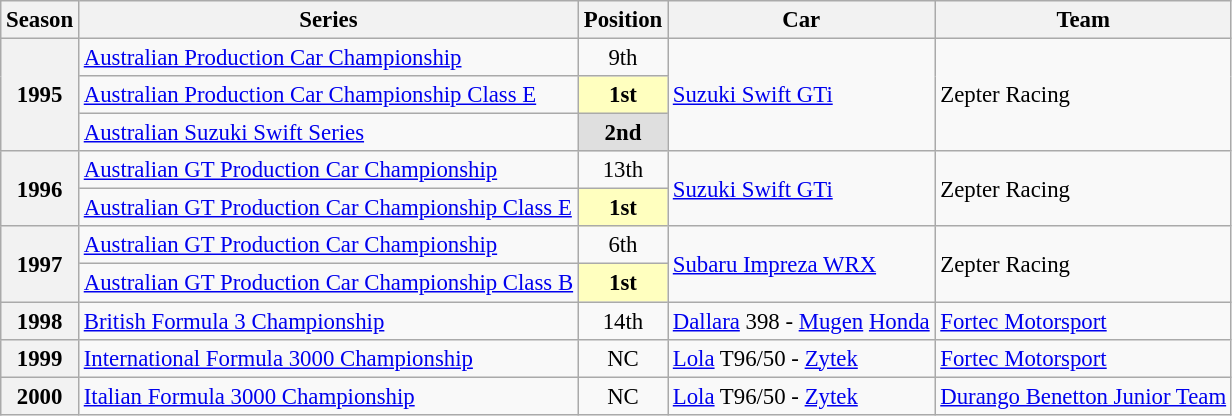<table class="wikitable" style="font-size: 95%;">
<tr>
<th>Season</th>
<th>Series</th>
<th>Position</th>
<th>Car</th>
<th>Team</th>
</tr>
<tr>
<th rowspan=3>1995</th>
<td><a href='#'>Australian Production Car Championship</a></td>
<td align="center">9th</td>
<td rowspan=3><a href='#'>Suzuki Swift GTi</a></td>
<td rowspan=3>Zepter Racing</td>
</tr>
<tr>
<td><a href='#'>Australian Production Car Championship Class E</a></td>
<td align="center" style="background:#FFFFBF;"><strong>1st</strong></td>
</tr>
<tr>
<td><a href='#'>Australian Suzuki Swift Series</a></td>
<td align="center" style="background:#dfdfdf;"><strong>2nd</strong></td>
</tr>
<tr>
<th rowspan=2>1996</th>
<td><a href='#'>Australian GT Production Car Championship</a></td>
<td align="center">13th</td>
<td rowspan=2><a href='#'>Suzuki Swift GTi</a></td>
<td rowspan=2>Zepter Racing</td>
</tr>
<tr>
<td><a href='#'>Australian GT Production Car Championship Class E</a></td>
<td align="center" style="background:#FFFFBF;"><strong>1st</strong></td>
</tr>
<tr>
<th rowspan=2>1997</th>
<td><a href='#'>Australian GT Production Car Championship</a></td>
<td align="center">6th</td>
<td rowspan=2><a href='#'>Subaru Impreza WRX</a></td>
<td rowspan=2>Zepter Racing</td>
</tr>
<tr>
<td><a href='#'>Australian GT Production Car Championship Class B</a></td>
<td align="center" style="background:#FFFFBF;"><strong>1st</strong></td>
</tr>
<tr>
<th>1998</th>
<td><a href='#'>British Formula 3 Championship</a></td>
<td align="center">14th</td>
<td><a href='#'>Dallara</a> 398 - <a href='#'>Mugen</a> <a href='#'>Honda</a></td>
<td><a href='#'>Fortec Motorsport</a></td>
</tr>
<tr>
<th>1999</th>
<td><a href='#'>International Formula 3000 Championship</a></td>
<td align="center">NC</td>
<td><a href='#'>Lola</a> T96/50 - <a href='#'>Zytek</a></td>
<td><a href='#'>Fortec Motorsport</a></td>
</tr>
<tr>
<th>2000</th>
<td><a href='#'>Italian Formula 3000 Championship</a></td>
<td align="center">NC</td>
<td><a href='#'>Lola</a> T96/50 - <a href='#'>Zytek</a></td>
<td><a href='#'>Durango Benetton Junior Team</a></td>
</tr>
</table>
